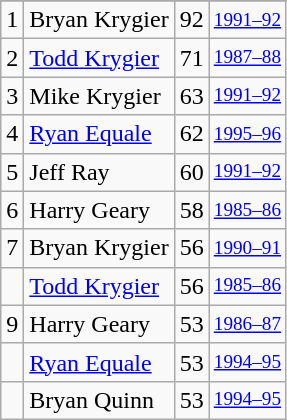<table class="wikitable">
<tr>
</tr>
<tr>
<td>1</td>
<td>Bryan Krygier</td>
<td>92</td>
<td style="font-size:80%;"><a href='#'>1991–92</a></td>
</tr>
<tr>
<td>2</td>
<td><a href='#'>Todd Krygier</a></td>
<td>71</td>
<td style="font-size:80%;"><a href='#'>1987–88</a></td>
</tr>
<tr>
<td>3</td>
<td>Mike Krygier</td>
<td>63</td>
<td style="font-size:80%;"><a href='#'>1991–92</a></td>
</tr>
<tr>
<td>4</td>
<td><a href='#'>Ryan Equale</a></td>
<td>62</td>
<td style="font-size:80%;"><a href='#'>1995–96</a></td>
</tr>
<tr>
<td>5</td>
<td>Jeff Ray</td>
<td>60</td>
<td style="font-size:80%;"><a href='#'>1991–92</a></td>
</tr>
<tr>
<td>6</td>
<td>Harry Geary</td>
<td>58</td>
<td style="font-size:80%;"><a href='#'>1985–86</a></td>
</tr>
<tr>
<td>7</td>
<td>Bryan Krygier</td>
<td>56</td>
<td style="font-size:80%;"><a href='#'>1990–91</a></td>
</tr>
<tr>
<td></td>
<td><a href='#'>Todd Krygier</a></td>
<td>56</td>
<td style="font-size:80%;"><a href='#'>1985–86</a></td>
</tr>
<tr>
<td>9</td>
<td>Harry Geary</td>
<td>53</td>
<td style="font-size:80%;"><a href='#'>1986–87</a></td>
</tr>
<tr>
<td></td>
<td><a href='#'>Ryan Equale</a></td>
<td>53</td>
<td style="font-size:80%;"><a href='#'>1994–95</a></td>
</tr>
<tr>
<td></td>
<td>Bryan Quinn</td>
<td>53</td>
<td style="font-size:80%;"><a href='#'>1994–95</a></td>
</tr>
</table>
